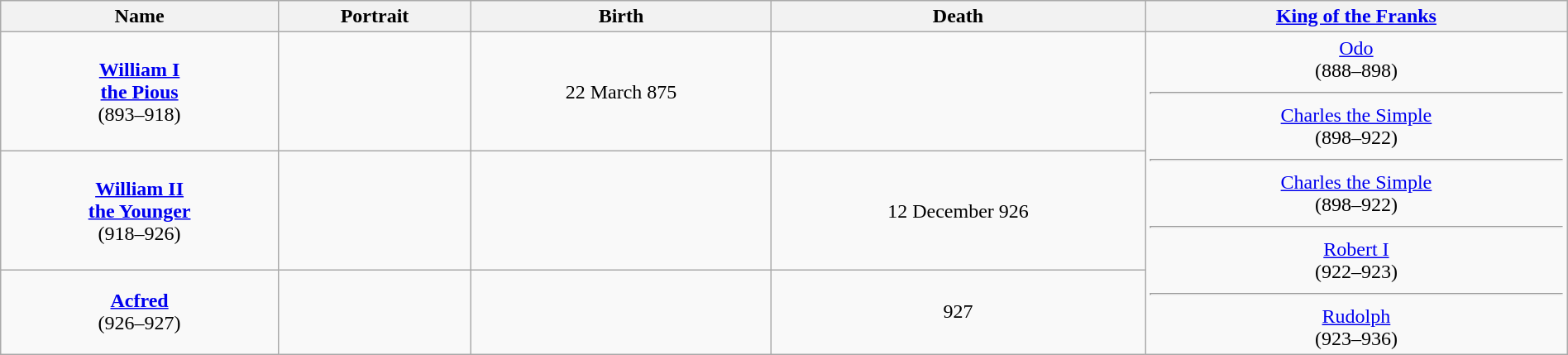<table class="wikitable" style="width:100%; text-align:center;">
<tr>
<th>Name</th>
<th>Portrait</th>
<th>Birth</th>
<th>Death</th>
<th><a href='#'>King of the Franks</a></th>
</tr>
<tr>
<td><strong><a href='#'>William I<br>the Pious</a></strong><br>(893–918)</td>
<td></td>
<td>22 March 875</td>
<td></td>
<td rowspan="3"><a href='#'>Odo</a><br>(888–898)<hr><a href='#'>Charles the Simple</a><br>(898–922)<hr><a href='#'>Charles the Simple</a><br>(898–922)<hr><a href='#'>Robert I</a><br>(922–923)<hr><a href='#'>Rudolph</a><br>(923–936)</td>
</tr>
<tr>
<td><strong><a href='#'>William II<br>the Younger</a></strong><br>(918–926)</td>
<td></td>
<td></td>
<td>12 December 926</td>
</tr>
<tr>
<td><strong><a href='#'>Acfred</a></strong><br>(926–927)</td>
<td></td>
<td></td>
<td>927</td>
</tr>
</table>
